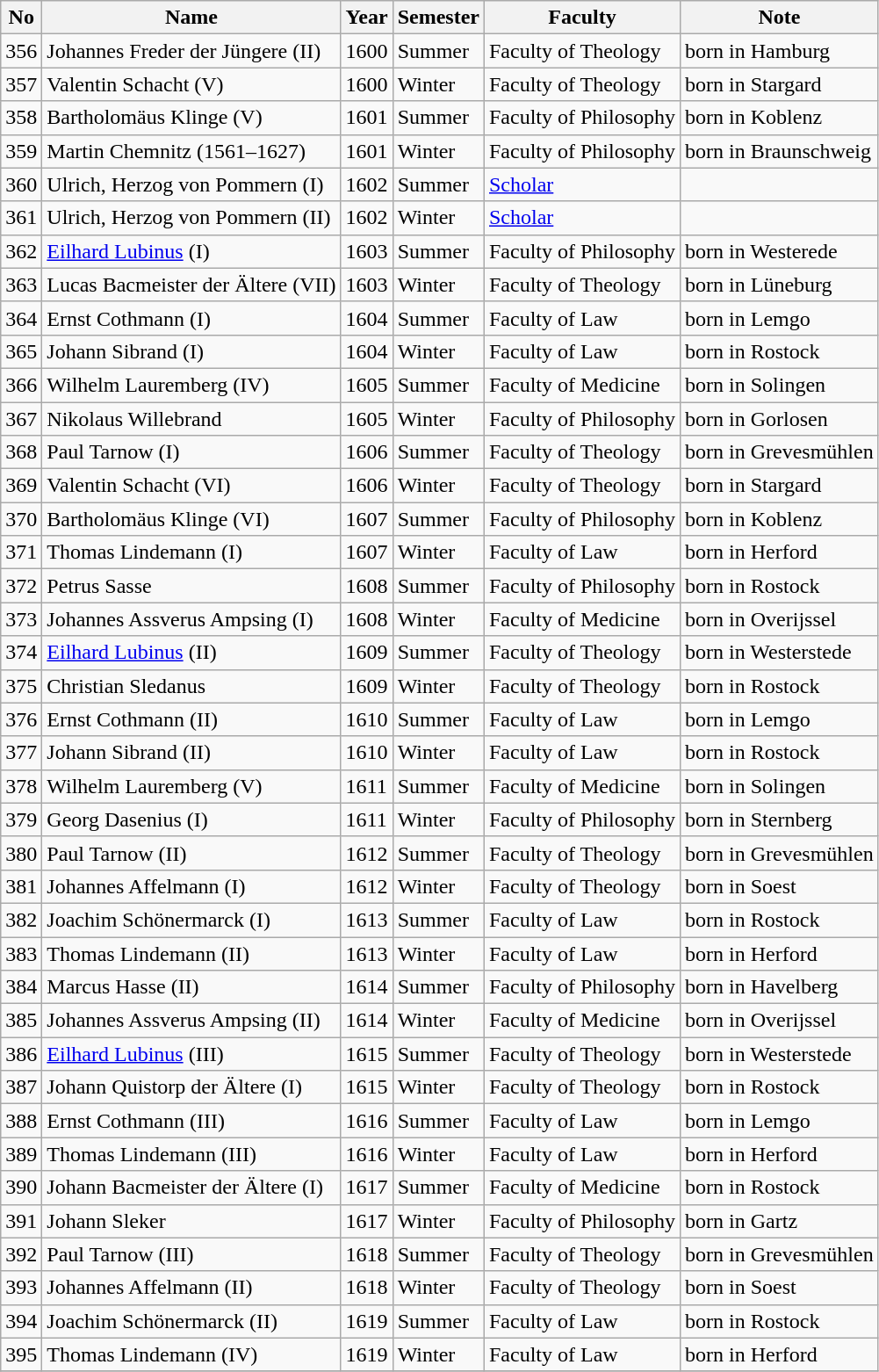<table class="wikitable">
<tr>
<th bgcolor="silver">No</th>
<th bgcolor="silver">Name</th>
<th bgcolor="silver">Year</th>
<th bgcolor="silver">Semester</th>
<th bgcolor="silver">Faculty</th>
<th bgcolor="silver">Note</th>
</tr>
<tr>
<td>356</td>
<td>Johannes Freder der Jüngere (II)</td>
<td>1600</td>
<td>Summer</td>
<td>Faculty of Theology</td>
<td>born in Hamburg</td>
</tr>
<tr>
<td>357</td>
<td>Valentin Schacht (V)</td>
<td>1600</td>
<td>Winter</td>
<td>Faculty of Theology</td>
<td>born in Stargard</td>
</tr>
<tr>
<td>358</td>
<td>Bartholomäus Klinge (V)</td>
<td>1601</td>
<td>Summer</td>
<td>Faculty of Philosophy</td>
<td>born in Koblenz</td>
</tr>
<tr>
<td>359</td>
<td>Martin Chemnitz (1561–1627)</td>
<td>1601</td>
<td>Winter</td>
<td>Faculty of Philosophy</td>
<td>born in Braunschweig</td>
</tr>
<tr>
<td>360</td>
<td>Ulrich, Herzog von Pommern (I)<br></td>
<td>1602</td>
<td>Summer</td>
<td><a href='#'>Scholar</a></td>
<td></td>
</tr>
<tr>
<td>361</td>
<td>Ulrich, Herzog von Pommern (II)<br></td>
<td>1602</td>
<td>Winter</td>
<td><a href='#'>Scholar</a></td>
<td></td>
</tr>
<tr>
<td>362</td>
<td><a href='#'>Eilhard Lubinus</a> (I)</td>
<td>1603</td>
<td>Summer</td>
<td>Faculty of Philosophy</td>
<td>born in Westerede</td>
</tr>
<tr>
<td>363</td>
<td>Lucas Bacmeister der Ältere (VII)</td>
<td>1603</td>
<td>Winter</td>
<td>Faculty of Theology</td>
<td>born in Lüneburg</td>
</tr>
<tr>
<td>364</td>
<td>Ernst Cothmann (I)</td>
<td>1604</td>
<td>Summer</td>
<td>Faculty of Law</td>
<td>born in Lemgo</td>
</tr>
<tr>
<td>365</td>
<td>Johann Sibrand (I)</td>
<td>1604</td>
<td>Winter</td>
<td>Faculty of Law</td>
<td>born in Rostock</td>
</tr>
<tr>
<td>366</td>
<td>Wilhelm Lauremberg (IV)</td>
<td>1605</td>
<td>Summer</td>
<td>Faculty of Medicine</td>
<td>born in Solingen</td>
</tr>
<tr>
<td>367</td>
<td>Nikolaus Willebrand</td>
<td>1605</td>
<td>Winter</td>
<td>Faculty of Philosophy</td>
<td>born in Gorlosen</td>
</tr>
<tr>
<td>368</td>
<td>Paul Tarnow (I)</td>
<td>1606</td>
<td>Summer</td>
<td>Faculty of Theology</td>
<td>born in Grevesmühlen</td>
</tr>
<tr>
<td>369</td>
<td>Valentin Schacht (VI)</td>
<td>1606</td>
<td>Winter</td>
<td>Faculty of Theology</td>
<td>born in Stargard</td>
</tr>
<tr>
<td>370</td>
<td>Bartholomäus Klinge (VI)</td>
<td>1607</td>
<td>Summer</td>
<td>Faculty of Philosophy</td>
<td>born in Koblenz</td>
</tr>
<tr>
<td>371</td>
<td>Thomas Lindemann (I)</td>
<td>1607</td>
<td>Winter</td>
<td>Faculty of Law</td>
<td>born in Herford</td>
</tr>
<tr>
<td>372</td>
<td>Petrus Sasse</td>
<td>1608</td>
<td>Summer</td>
<td>Faculty of Philosophy</td>
<td>born in Rostock</td>
</tr>
<tr>
<td>373</td>
<td>Johannes Assverus Ampsing (I)</td>
<td>1608</td>
<td>Winter</td>
<td>Faculty of Medicine</td>
<td>born in Overijssel</td>
</tr>
<tr>
<td>374</td>
<td><a href='#'>Eilhard Lubinus</a> (II)</td>
<td>1609</td>
<td>Summer</td>
<td>Faculty of Theology</td>
<td>born in Westerstede</td>
</tr>
<tr>
<td>375</td>
<td>Christian Sledanus</td>
<td>1609</td>
<td>Winter</td>
<td>Faculty of Theology</td>
<td>born in Rostock</td>
</tr>
<tr>
<td>376</td>
<td>Ernst Cothmann (II)</td>
<td>1610</td>
<td>Summer</td>
<td>Faculty of Law</td>
<td>born in Lemgo</td>
</tr>
<tr>
<td>377</td>
<td>Johann Sibrand (II)</td>
<td>1610</td>
<td>Winter</td>
<td>Faculty of Law</td>
<td>born in Rostock</td>
</tr>
<tr>
<td>378</td>
<td>Wilhelm Lauremberg (V)</td>
<td>1611</td>
<td>Summer</td>
<td>Faculty of Medicine</td>
<td>born in Solingen</td>
</tr>
<tr>
<td>379</td>
<td>Georg Dasenius (I)</td>
<td>1611</td>
<td>Winter</td>
<td>Faculty of Philosophy</td>
<td>born in Sternberg</td>
</tr>
<tr>
<td>380</td>
<td>Paul Tarnow (II)</td>
<td>1612</td>
<td>Summer</td>
<td>Faculty of Theology</td>
<td>born in Grevesmühlen</td>
</tr>
<tr>
<td>381</td>
<td>Johannes Affelmann (I)</td>
<td>1612</td>
<td>Winter</td>
<td>Faculty of Theology</td>
<td>born in Soest</td>
</tr>
<tr>
<td>382</td>
<td>Joachim Schönermarck (I)</td>
<td>1613</td>
<td>Summer</td>
<td>Faculty of Law</td>
<td>born in Rostock</td>
</tr>
<tr>
<td>383</td>
<td>Thomas Lindemann (II)</td>
<td>1613</td>
<td>Winter</td>
<td>Faculty of Law</td>
<td>born in Herford</td>
</tr>
<tr>
<td>384</td>
<td>Marcus Hasse (II)</td>
<td>1614</td>
<td>Summer</td>
<td>Faculty of Philosophy</td>
<td>born in Havelberg</td>
</tr>
<tr>
<td>385</td>
<td>Johannes Assverus Ampsing (II)</td>
<td>1614</td>
<td>Winter</td>
<td>Faculty of Medicine</td>
<td>born in Overijssel</td>
</tr>
<tr>
<td>386</td>
<td><a href='#'>Eilhard Lubinus</a> (III)</td>
<td>1615</td>
<td>Summer</td>
<td>Faculty of Theology</td>
<td>born in Westerstede</td>
</tr>
<tr>
<td>387</td>
<td>Johann Quistorp der Ältere (I)</td>
<td>1615</td>
<td>Winter</td>
<td>Faculty of Theology</td>
<td>born in Rostock</td>
</tr>
<tr>
<td>388</td>
<td>Ernst Cothmann (III)</td>
<td>1616</td>
<td>Summer</td>
<td>Faculty of Law</td>
<td>born in Lemgo</td>
</tr>
<tr>
<td>389</td>
<td>Thomas Lindemann (III)</td>
<td>1616</td>
<td>Winter</td>
<td>Faculty of Law</td>
<td>born in Herford</td>
</tr>
<tr>
<td>390</td>
<td>Johann Bacmeister der Ältere (I)</td>
<td>1617</td>
<td>Summer</td>
<td>Faculty of Medicine</td>
<td>born in Rostock</td>
</tr>
<tr>
<td>391</td>
<td>Johann Sleker</td>
<td>1617</td>
<td>Winter</td>
<td>Faculty of Philosophy</td>
<td>born in Gartz</td>
</tr>
<tr>
<td>392</td>
<td>Paul Tarnow (III)</td>
<td>1618</td>
<td>Summer</td>
<td>Faculty of Theology</td>
<td>born in Grevesmühlen</td>
</tr>
<tr>
<td>393</td>
<td>Johannes Affelmann (II)</td>
<td>1618</td>
<td>Winter</td>
<td>Faculty of Theology</td>
<td>born in Soest</td>
</tr>
<tr>
<td>394</td>
<td>Joachim Schönermarck (II)</td>
<td>1619</td>
<td>Summer</td>
<td>Faculty of Law</td>
<td>born in Rostock</td>
</tr>
<tr>
<td>395</td>
<td>Thomas Lindemann (IV)</td>
<td>1619</td>
<td>Winter</td>
<td>Faculty of Law</td>
<td>born in Herford</td>
</tr>
<tr>
</tr>
</table>
